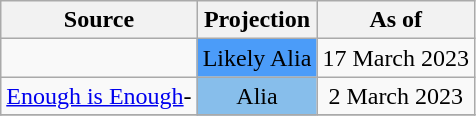<table class="wikitable" style="text-align:center">
<tr>
<th>Source</th>
<th colspan=2>Projection</th>
<th>As of</th>
</tr>
<tr>
<td align="left"></td>
<td colspan=2 bgcolor=#4b9cf9>Likely Alia</td>
<td>17 March 2023</td>
</tr>
<tr>
<td align="left"><a href='#'>Enough is Enough</a>-<br></td>
<td colspan=2 bgcolor=#87BEEB>Alia</td>
<td>2 March 2023</td>
</tr>
<tr>
</tr>
</table>
